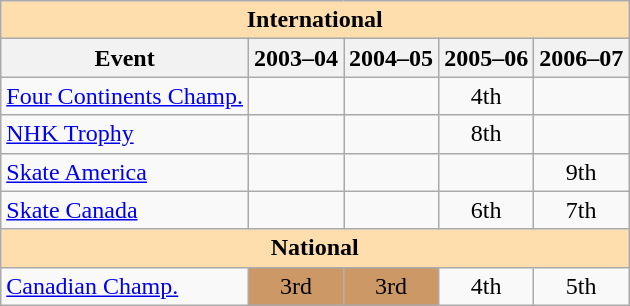<table class="wikitable" style="text-align:center">
<tr>
<th style="background-color: #ffdead; " colspan=5 align=center>International</th>
</tr>
<tr>
<th>Event</th>
<th>2003–04</th>
<th>2004–05</th>
<th>2005–06</th>
<th>2006–07</th>
</tr>
<tr>
<td align=left><a href='#'>Four Continents Champ.</a></td>
<td></td>
<td></td>
<td>4th</td>
<td></td>
</tr>
<tr>
<td align=left> <a href='#'>NHK Trophy</a></td>
<td></td>
<td></td>
<td>8th</td>
<td></td>
</tr>
<tr>
<td align=left>  <a href='#'>Skate America</a></td>
<td></td>
<td></td>
<td></td>
<td>9th</td>
</tr>
<tr>
<td align=left> <a href='#'>Skate Canada</a></td>
<td></td>
<td></td>
<td>6th</td>
<td>7th</td>
</tr>
<tr>
<th style="background-color: #ffdead; " colspan=5 align=center>National</th>
</tr>
<tr>
<td align=left><a href='#'>Canadian Champ.</a></td>
<td bgcolor=cc9966>3rd</td>
<td bgcolor=cc9966>3rd</td>
<td>4th</td>
<td>5th</td>
</tr>
</table>
